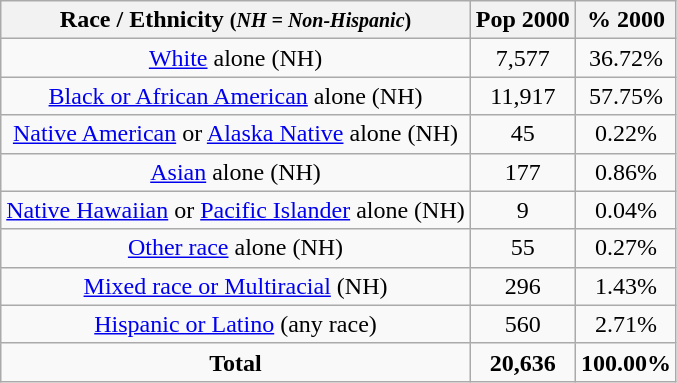<table class="wikitable" style="text-align:center;">
<tr>
<th>Race / Ethnicity <small>(<em>NH = Non-Hispanic</em>)</small></th>
<th>Pop 2000</th>
<th>% 2000</th>
</tr>
<tr>
<td><a href='#'>White</a> alone (NH)</td>
<td>7,577</td>
<td>36.72%</td>
</tr>
<tr>
<td><a href='#'>Black or African American</a> alone (NH)</td>
<td>11,917</td>
<td>57.75%</td>
</tr>
<tr>
<td><a href='#'>Native American</a> or <a href='#'>Alaska Native</a> alone (NH)</td>
<td>45</td>
<td>0.22%</td>
</tr>
<tr>
<td><a href='#'>Asian</a> alone (NH)</td>
<td>177</td>
<td>0.86%</td>
</tr>
<tr>
<td><a href='#'>Native Hawaiian</a> or <a href='#'>Pacific Islander</a> alone (NH)</td>
<td>9</td>
<td>0.04%</td>
</tr>
<tr>
<td><a href='#'>Other race</a> alone (NH)</td>
<td>55</td>
<td>0.27%</td>
</tr>
<tr>
<td><a href='#'>Mixed race or Multiracial</a> (NH)</td>
<td>296</td>
<td>1.43%</td>
</tr>
<tr>
<td><a href='#'>Hispanic or Latino</a> (any race)</td>
<td>560</td>
<td>2.71%</td>
</tr>
<tr>
<td><strong>Total</strong></td>
<td><strong>20,636</strong></td>
<td><strong>100.00%</strong></td>
</tr>
</table>
